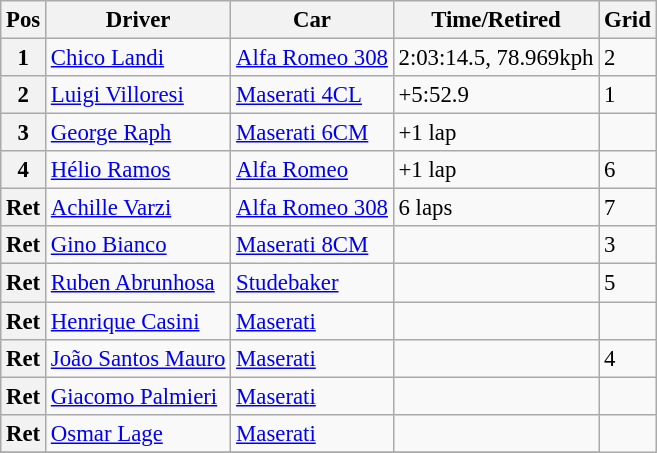<table class="wikitable" style="font-size: 95%;">
<tr>
<th>Pos</th>
<th>Driver</th>
<th>Car</th>
<th>Time/Retired</th>
<th>Grid</th>
</tr>
<tr>
<th>1</th>
<td> <a href='#'>Chico Landi</a></td>
<td><a href='#'>Alfa Romeo 308</a></td>
<td>2:03:14.5, 78.969kph</td>
<td>2</td>
</tr>
<tr>
<th>2</th>
<td> <a href='#'>Luigi Villoresi</a></td>
<td><a href='#'>Maserati 4CL</a></td>
<td>+5:52.9</td>
<td>1</td>
</tr>
<tr>
<th>3</th>
<td> <a href='#'>George Raph</a></td>
<td><a href='#'>Maserati 6CM</a></td>
<td>+1 lap</td>
<td></td>
</tr>
<tr>
<th>4</th>
<td> <a href='#'>Hélio Ramos</a></td>
<td><a href='#'>Alfa Romeo</a></td>
<td>+1 lap</td>
<td>6</td>
</tr>
<tr>
<th>Ret</th>
<td> <a href='#'>Achille Varzi</a></td>
<td><a href='#'>Alfa Romeo 308</a></td>
<td>6 laps</td>
<td>7</td>
</tr>
<tr>
<th>Ret</th>
<td> <a href='#'>Gino Bianco</a></td>
<td><a href='#'>Maserati 8CM</a></td>
<td></td>
<td>3</td>
</tr>
<tr>
<th>Ret</th>
<td> <a href='#'>Ruben Abrunhosa</a></td>
<td><a href='#'>Studebaker</a></td>
<td></td>
<td>5</td>
</tr>
<tr>
<th>Ret</th>
<td> <a href='#'>Henrique Casini</a></td>
<td><a href='#'>Maserati</a></td>
<td></td>
<td></td>
</tr>
<tr>
<th>Ret</th>
<td> <a href='#'>João Santos Mauro</a></td>
<td><a href='#'>Maserati</a></td>
<td></td>
<td>4</td>
</tr>
<tr>
<th>Ret</th>
<td> <a href='#'>Giacomo Palmieri</a></td>
<td><a href='#'>Maserati</a></td>
<td></td>
<td></td>
</tr>
<tr>
<th>Ret</th>
<td> <a href='#'>Osmar Lage</a></td>
<td><a href='#'>Maserati</a></td>
<td></td>
</tr>
<tr>
</tr>
</table>
